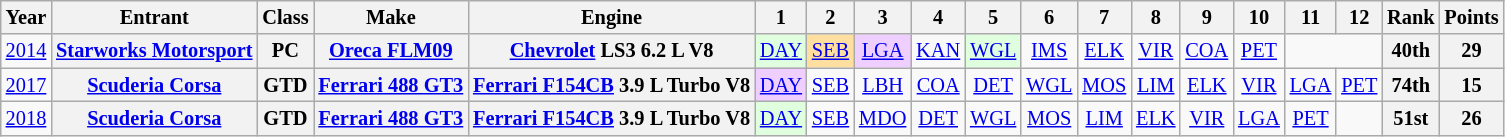<table class="wikitable" style="text-align:center; font-size:85%">
<tr>
<th>Year</th>
<th>Entrant</th>
<th>Class</th>
<th>Make</th>
<th>Engine</th>
<th>1</th>
<th>2</th>
<th>3</th>
<th>4</th>
<th>5</th>
<th>6</th>
<th>7</th>
<th>8</th>
<th>9</th>
<th>10</th>
<th>11</th>
<th>12</th>
<th>Rank</th>
<th>Points</th>
</tr>
<tr>
<td><a href='#'>2014</a></td>
<th nowrap><a href='#'>Starworks Motorsport</a></th>
<th>PC</th>
<th nowrap><a href='#'>Oreca FLM09</a></th>
<th nowrap><a href='#'>Chevrolet</a> LS3 6.2 L V8</th>
<td style="background:#DFFFDF;"><a href='#'>DAY</a><br></td>
<td style="background:#FFDF9F;"><a href='#'>SEB</a><br></td>
<td style="background:#EFCFFF;"><a href='#'>LGA</a><br></td>
<td><a href='#'>KAN</a></td>
<td style="background:#DFFFDF;"><a href='#'>WGL</a><br></td>
<td><a href='#'>IMS</a></td>
<td><a href='#'>ELK</a></td>
<td><a href='#'>VIR</a></td>
<td><a href='#'>COA</a></td>
<td><a href='#'>PET</a></td>
<td colspan=2></td>
<th>40th</th>
<th>29</th>
</tr>
<tr>
<td><a href='#'>2017</a></td>
<th nowrap><a href='#'>Scuderia Corsa</a></th>
<th>GTD</th>
<th nowrap><a href='#'>Ferrari 488 GT3</a></th>
<th nowrap><a href='#'>Ferrari F154CB</a> 3.9 L Turbo V8</th>
<td style="background:#EFCFFF;"><a href='#'>DAY</a><br></td>
<td><a href='#'>SEB</a></td>
<td><a href='#'>LBH</a></td>
<td><a href='#'>COA</a></td>
<td><a href='#'>DET</a></td>
<td><a href='#'>WGL</a></td>
<td><a href='#'>MOS</a></td>
<td><a href='#'>LIM</a></td>
<td><a href='#'>ELK</a></td>
<td><a href='#'>VIR</a></td>
<td><a href='#'>LGA</a></td>
<td><a href='#'>PET</a></td>
<th>74th</th>
<th>15</th>
</tr>
<tr>
<td><a href='#'>2018</a></td>
<th nowrap><a href='#'>Scuderia Corsa</a></th>
<th>GTD</th>
<th nowrap><a href='#'>Ferrari 488 GT3</a></th>
<th nowrap><a href='#'>Ferrari F154CB</a> 3.9 L Turbo V8</th>
<td style="background:#DFFFDF;"><a href='#'>DAY</a><br></td>
<td><a href='#'>SEB</a></td>
<td><a href='#'>MDO</a></td>
<td><a href='#'>DET</a></td>
<td><a href='#'>WGL</a></td>
<td><a href='#'>MOS</a></td>
<td><a href='#'>LIM</a></td>
<td><a href='#'>ELK</a></td>
<td><a href='#'>VIR</a></td>
<td><a href='#'>LGA</a></td>
<td><a href='#'>PET</a></td>
<td></td>
<th>51st</th>
<th>26</th>
</tr>
</table>
